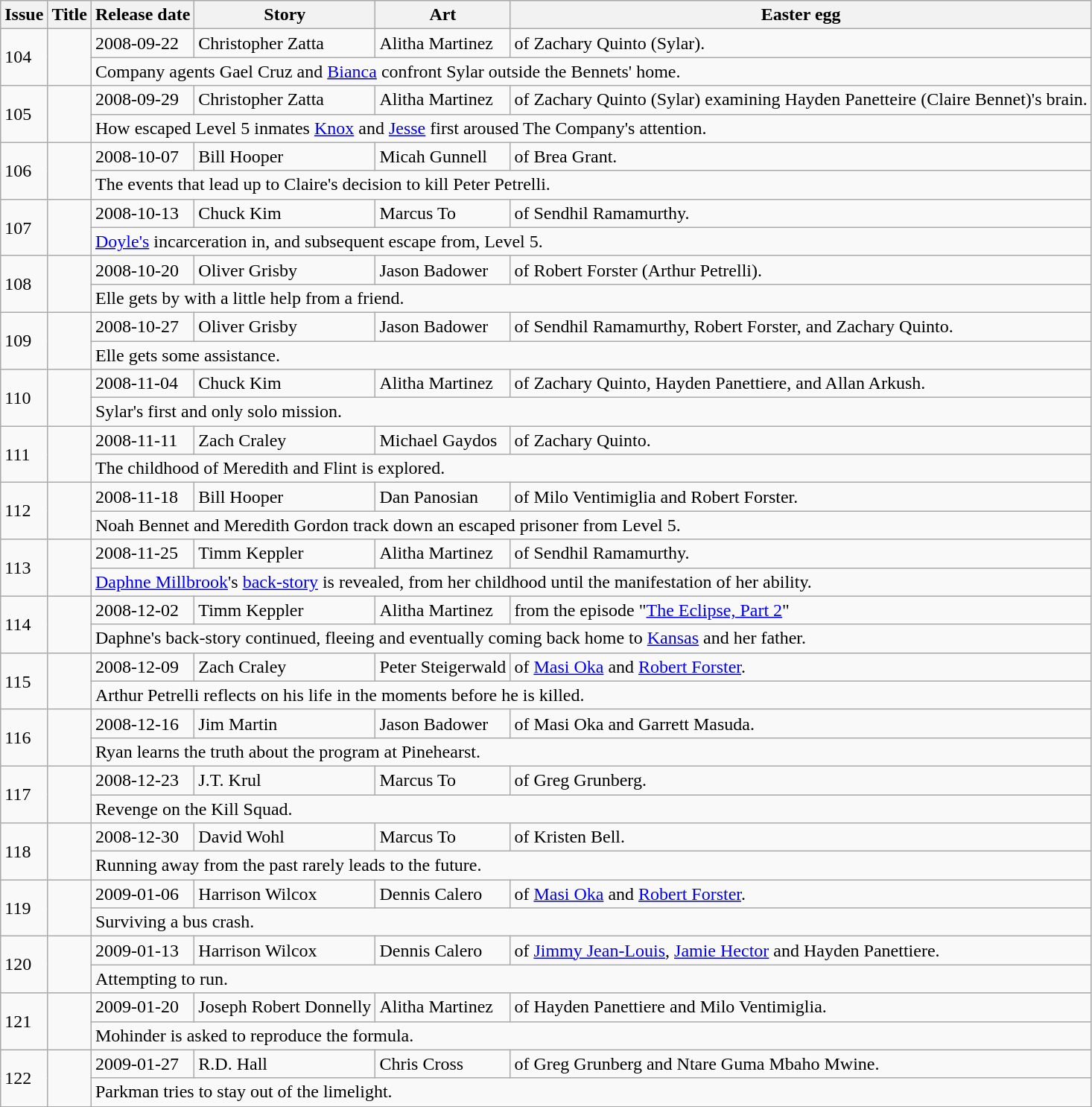<table class="wikitable">
<tr>
<th>Issue</th>
<th>Title</th>
<th>Release date</th>
<th>Story</th>
<th>Art</th>
<th>Easter egg</th>
</tr>
<tr>
<td rowspan="2">104</td>
<td rowspan="2"><strong> </strong></td>
<td>2008-09-22</td>
<td>Christopher Zatta</td>
<td>Alitha Martinez</td>
<td> of Zachary Quinto (Sylar).</td>
</tr>
<tr>
<td colspan="4">Company agents Gael Cruz and <a href='#'>Bianca</a> confront Sylar outside the Bennets' home.</td>
</tr>
<tr>
<td rowspan="2">105</td>
<td rowspan="2"><strong> </strong></td>
<td>2008-09-29</td>
<td>Christopher Zatta</td>
<td>Alitha Martinez</td>
<td> of Zachary Quinto (Sylar) examining Hayden Panetteire (Claire Bennet)'s brain.</td>
</tr>
<tr>
<td colspan="4">How escaped Level 5 inmates <a href='#'>Knox</a> and <a href='#'>Jesse</a> first aroused The Company's attention.</td>
</tr>
<tr>
<td rowspan="2">106</td>
<td rowspan="2"><strong> </strong></td>
<td>2008-10-07</td>
<td>Bill Hooper</td>
<td>Micah Gunnell</td>
<td> of Brea Grant.</td>
</tr>
<tr>
<td colspan="4">The events that lead up to Claire's decision to kill Peter Petrelli.</td>
</tr>
<tr>
<td rowspan="2">107</td>
<td rowspan="2"><strong> </strong></td>
<td>2008-10-13</td>
<td>Chuck Kim</td>
<td>Marcus To</td>
<td> of Sendhil Ramamurthy.</td>
</tr>
<tr>
<td colspan="4"><a href='#'>Doyle's</a> incarceration in, and subsequent escape from, Level 5.</td>
</tr>
<tr>
<td rowspan="2">108</td>
<td rowspan="2"><strong> </strong></td>
<td>2008-10-20</td>
<td>Oliver Grisby</td>
<td>Jason Badower</td>
<td> of Robert Forster (Arthur Petrelli).</td>
</tr>
<tr>
<td colspan="4">Elle gets by with a little help from a friend.</td>
</tr>
<tr>
<td rowspan="2">109</td>
<td rowspan="2"><strong> </strong></td>
<td>2008-10-27</td>
<td>Oliver Grisby</td>
<td>Jason Badower</td>
<td> of Sendhil Ramamurthy, Robert Forster, and Zachary Quinto.</td>
</tr>
<tr>
<td colspan="4">Elle gets some assistance.</td>
</tr>
<tr>
<td rowspan="2">110</td>
<td rowspan="2"><strong> </strong></td>
<td>2008-11-04</td>
<td>Chuck Kim</td>
<td>Alitha Martinez</td>
<td> of Zachary Quinto, Hayden Panettiere, and Allan Arkush.</td>
</tr>
<tr>
<td colspan="4">Sylar's first and only solo mission.</td>
</tr>
<tr>
<td rowspan="2">111</td>
<td rowspan="2"><strong> </strong></td>
<td>2008-11-11</td>
<td>Zach Craley</td>
<td>Michael Gaydos</td>
<td> of Zachary Quinto.</td>
</tr>
<tr>
<td colspan="4">The childhood of Meredith and Flint is explored.</td>
</tr>
<tr>
<td rowspan="2">112</td>
<td rowspan="2"><strong> </strong></td>
<td>2008-11-18</td>
<td>Bill Hooper</td>
<td>Dan Panosian</td>
<td> of Milo Ventimiglia and Robert Forster.</td>
</tr>
<tr>
<td colspan="4">Noah Bennet and Meredith Gordon track down an escaped prisoner from Level 5.</td>
</tr>
<tr>
<td rowspan="2">113</td>
<td rowspan="2"><strong> </strong></td>
<td>2008-11-25</td>
<td>Timm Keppler</td>
<td>Alitha Martinez</td>
<td> of Sendhil Ramamurthy.</td>
</tr>
<tr>
<td colspan="4"><a href='#'>Daphne Millbrook</a>'s <a href='#'>back-story</a> is revealed, from her childhood until the manifestation of her ability.</td>
</tr>
<tr>
<td rowspan="2">114</td>
<td rowspan="2"><strong> </strong></td>
<td>2008-12-02</td>
<td>Timm Keppler</td>
<td>Alitha Martinez</td>
<td> from the episode "<a href='#'>The Eclipse, Part 2</a>"</td>
</tr>
<tr>
<td colspan="4">Daphne's back-story continued, fleeing and eventually coming back home to <a href='#'>Kansas</a> and her father.</td>
</tr>
<tr>
<td rowspan="2">115</td>
<td rowspan="2"><strong> </strong></td>
<td>2008-12-09</td>
<td>Zach Craley</td>
<td>Peter Steigerwald</td>
<td> of <a href='#'>Masi Oka</a> and <a href='#'>Robert Forster</a>.</td>
</tr>
<tr>
<td colspan="4">Arthur Petrelli reflects on his life in the moments before he is killed.</td>
</tr>
<tr>
<td rowspan="2">116</td>
<td rowspan="2"><strong> </strong></td>
<td>2008-12-16</td>
<td>Jim Martin</td>
<td>Jason Badower</td>
<td> of Masi Oka and Garrett Masuda.</td>
</tr>
<tr>
<td colspan="4">Ryan learns the truth about the program at Pinehearst.</td>
</tr>
<tr>
<td rowspan="2">117</td>
<td rowspan="2"><strong> </strong></td>
<td>2008-12-23</td>
<td>J.T. Krul</td>
<td>Marcus To</td>
<td> of Greg Grunberg.</td>
</tr>
<tr>
<td colspan="4">Revenge on the Kill Squad.</td>
</tr>
<tr>
<td rowspan="2">118</td>
<td rowspan="2"><strong> </strong></td>
<td>2008-12-30</td>
<td>David Wohl</td>
<td>Marcus To</td>
<td> of Kristen Bell.</td>
</tr>
<tr>
<td colspan="4">Running away from the past rarely leads to the future.</td>
</tr>
<tr>
<td rowspan="2">119</td>
<td rowspan="2"><strong> </strong></td>
<td>2009-01-06</td>
<td>Harrison Wilcox</td>
<td>Dennis Calero</td>
<td> of <a href='#'>Masi Oka</a> and <a href='#'>Robert Forster</a>.</td>
</tr>
<tr>
<td colspan="4">Surviving a bus crash.</td>
</tr>
<tr>
<td rowspan="2">120</td>
<td rowspan="2"><strong> </strong></td>
<td>2009-01-13</td>
<td>Harrison Wilcox</td>
<td>Dennis Calero</td>
<td> of <a href='#'>Jimmy Jean-Louis</a>, <a href='#'>Jamie Hector</a> and Hayden Panettiere.</td>
</tr>
<tr>
<td colspan="4">Attempting to run.</td>
</tr>
<tr>
<td rowspan="2">121</td>
<td rowspan="2"><strong> </strong></td>
<td>2009-01-20</td>
<td>Joseph Robert Donnelly</td>
<td>Alitha Martinez</td>
<td> of Hayden Panettiere and Milo Ventimiglia.</td>
</tr>
<tr>
<td colspan="4">Mohinder is asked to reproduce the formula.</td>
</tr>
<tr>
<td rowspan="2">122</td>
<td rowspan="2"><strong> </strong></td>
<td>2009-01-27</td>
<td>R.D. Hall</td>
<td>Chris Cross</td>
<td> of Greg Grunberg and Ntare Guma Mbaho Mwine.</td>
</tr>
<tr>
<td colspan="4">Parkman tries to stay out of the limelight.</td>
</tr>
<tr>
</tr>
</table>
